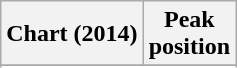<table class="wikitable sortable">
<tr>
<th>Chart (2014)</th>
<th>Peak<br>position</th>
</tr>
<tr>
</tr>
<tr>
</tr>
<tr>
</tr>
<tr>
</tr>
<tr>
</tr>
</table>
